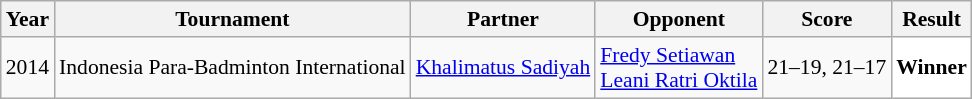<table class="sortable wikitable" style="font-size: 90%;">
<tr>
<th>Year</th>
<th>Tournament</th>
<th>Partner</th>
<th>Opponent</th>
<th>Score</th>
<th>Result</th>
</tr>
<tr>
<td align="center">2014</td>
<td align="left">Indonesia Para-Badminton International</td>
<td align="left"> <a href='#'>Khalimatus Sadiyah</a></td>
<td align="left"> <a href='#'>Fredy Setiawan</a><br> <a href='#'>Leani Ratri Oktila</a></td>
<td align="left">21–19, 21–17</td>
<td style="text-align:left; background:white"> <strong>Winner</strong></td>
</tr>
</table>
